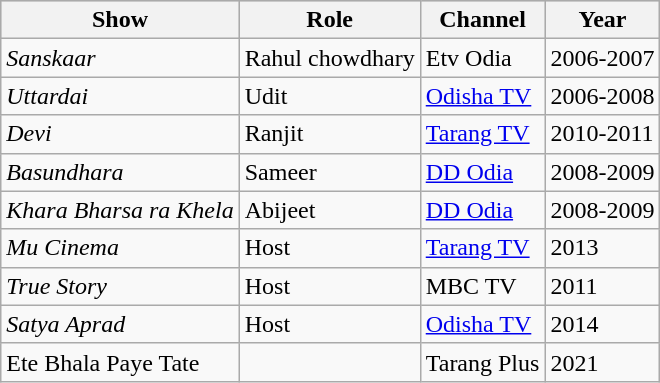<table class="wikitable sortable">
<tr style="background:#ccc; text-align:center;">
<th>Show</th>
<th>Role</th>
<th>Channel</th>
<th>Year</th>
</tr>
<tr>
<td><em>Sanskaar</em></td>
<td>Rahul chowdhary</td>
<td>Etv Odia</td>
<td>2006-2007</td>
</tr>
<tr>
<td><em>Uttardai</em></td>
<td>Udit</td>
<td><a href='#'>Odisha TV</a></td>
<td>2006-2008</td>
</tr>
<tr>
<td><em>Devi</em></td>
<td>Ranjit</td>
<td><a href='#'>Tarang TV</a></td>
<td>2010-2011</td>
</tr>
<tr>
<td><em>Basundhara</em></td>
<td>Sameer</td>
<td><a href='#'>DD Odia</a></td>
<td>2008-2009</td>
</tr>
<tr>
<td><em>Khara Bharsa ra Khela</em></td>
<td>Abijeet</td>
<td><a href='#'>DD Odia</a></td>
<td>2008-2009</td>
</tr>
<tr>
<td><em>Mu Cinema</em></td>
<td>Host</td>
<td><a href='#'>Tarang TV</a></td>
<td>2013</td>
</tr>
<tr>
<td><em>True Story</em></td>
<td>Host</td>
<td>MBC TV</td>
<td>2011</td>
</tr>
<tr>
<td><em>Satya Aprad</em></td>
<td>Host</td>
<td><a href='#'>Odisha TV</a></td>
<td>2014</td>
</tr>
<tr>
<td>Ete Bhala Paye Tate</td>
<td></td>
<td>Tarang Plus</td>
<td>2021</td>
</tr>
</table>
